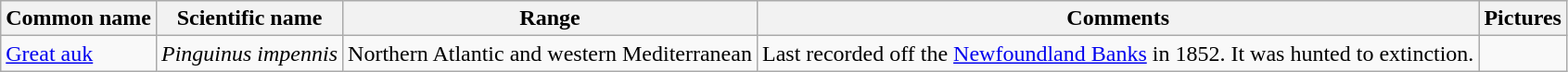<table class="wikitable">
<tr>
<th>Common name</th>
<th>Scientific name</th>
<th>Range</th>
<th class="unsortable">Comments</th>
<th class="unsortable">Pictures</th>
</tr>
<tr>
<td><a href='#'>Great auk</a></td>
<td><em>Pinguinus impennis</em></td>
<td>Northern Atlantic and western Mediterranean</td>
<td>Last recorded off the <a href='#'>Newfoundland Banks</a> in 1852. It was hunted to extinction.</td>
<td></td>
</tr>
</table>
